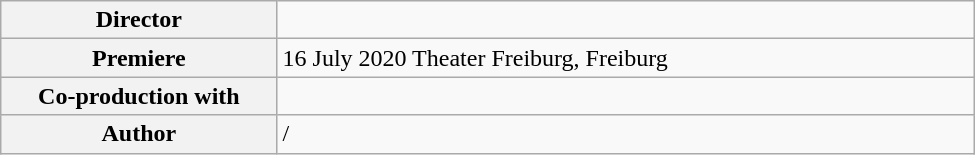<table class="wikitable" style="width:650px; ">
<tr>
<th align="left" valign="top">Director</th>
<td align="left" valign="top"></td>
</tr>
<tr>
<th align="left" valign="top">Premiere</th>
<td align="left" valign="top">16 July 2020  Theater Freiburg, Freiburg</td>
</tr>
<tr>
<th align="left" valign="top">Co-production with</th>
<td align="left" valign="top"></td>
</tr>
<tr>
<th align="left" valign="top" style="width:180px;">Author</th>
<td align="left" valign="top" style="width:470px;">/</td>
</tr>
</table>
